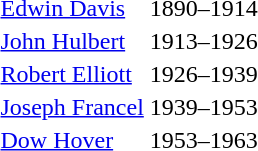<table>
<tr>
<td><a href='#'>Edwin Davis</a></td>
<td>1890–1914</td>
</tr>
<tr>
<td><a href='#'>John Hulbert</a></td>
<td>1913–1926</td>
</tr>
<tr>
<td><a href='#'>Robert Elliott</a></td>
<td>1926–1939</td>
</tr>
<tr>
<td><a href='#'>Joseph Francel</a></td>
<td>1939–1953</td>
</tr>
<tr>
<td><a href='#'>Dow Hover</a></td>
<td>1953–1963</td>
</tr>
</table>
